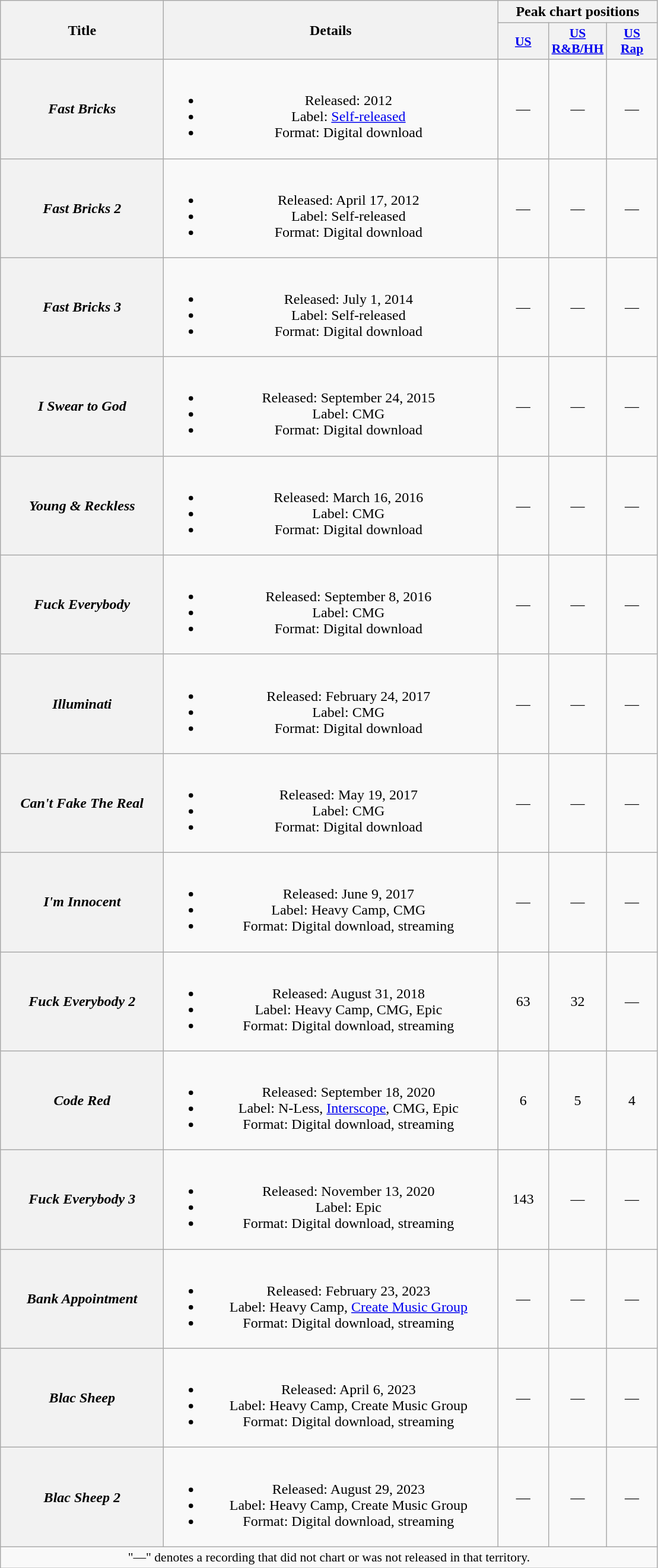<table class="wikitable plainrowheaders" style="text-align:center;">
<tr>
<th scope="col" rowspan="2" style="width:11em;">Title</th>
<th scope="col" rowspan="2" style="width:23em;">Details</th>
<th scope="col" colspan="3">Peak chart positions</th>
</tr>
<tr>
<th scope="col" style="width:3.5em;font-size:90%;"><a href='#'>US</a><br></th>
<th scope="col" style="width:3.5em;font-size:90%;"><a href='#'>US<br>R&B/HH</a><br></th>
<th scope="col" style="width:3.5em;font-size:90%;"><a href='#'>US<br>Rap</a><br></th>
</tr>
<tr>
<th scope="row"><em>Fast Bricks</em></th>
<td><br><ul><li>Released: 2012</li><li>Label: <a href='#'>Self-released</a></li><li>Format: Digital download</li></ul></td>
<td>—</td>
<td>—</td>
<td>—</td>
</tr>
<tr>
<th scope="row"><em>Fast Bricks 2</em></th>
<td><br><ul><li>Released: April 17, 2012</li><li>Label: Self-released</li><li>Format: Digital download</li></ul></td>
<td>—</td>
<td>—</td>
<td>—</td>
</tr>
<tr>
<th scope="row"><em>Fast Bricks 3</em></th>
<td><br><ul><li>Released: July 1, 2014</li><li>Label: Self-released</li><li>Format: Digital download</li></ul></td>
<td>—</td>
<td>—</td>
<td>—</td>
</tr>
<tr>
<th scope="row"><em>I Swear to God</em></th>
<td><br><ul><li>Released: September 24, 2015</li><li>Label: CMG</li><li>Format: Digital download</li></ul></td>
<td>—</td>
<td>—</td>
<td>—</td>
</tr>
<tr>
<th scope="row"><em>Young & Reckless</em></th>
<td><br><ul><li>Released: March 16, 2016</li><li>Label: CMG</li><li>Format: Digital download</li></ul></td>
<td>—</td>
<td>—</td>
<td>—</td>
</tr>
<tr>
<th scope="row"><em>Fuck Everybody</em></th>
<td><br><ul><li>Released: September 8, 2016</li><li>Label: CMG</li><li>Format: Digital download</li></ul></td>
<td>—</td>
<td>—</td>
<td>—</td>
</tr>
<tr>
<th scope="row"><em>Illuminati</em></th>
<td><br><ul><li>Released: February 24, 2017</li><li>Label: CMG</li><li>Format: Digital download</li></ul></td>
<td>—</td>
<td>—</td>
<td>—</td>
</tr>
<tr>
<th scope="row"><em>Can't Fake The Real</em><em><br></em></th>
<td><br><ul><li>Released: May 19, 2017</li><li>Label: CMG</li><li>Format: Digital download</li></ul></td>
<td>—</td>
<td>—</td>
<td>—</td>
</tr>
<tr>
<th scope="row"><em>I'm Innocent</em></th>
<td><br><ul><li>Released: June 9, 2017</li><li>Label: Heavy Camp, CMG</li><li>Format: Digital download, streaming</li></ul></td>
<td>—</td>
<td>—</td>
<td>—</td>
</tr>
<tr>
<th scope="row"><em>Fuck Everybody 2</em></th>
<td><br><ul><li>Released: August 31, 2018</li><li>Label: Heavy Camp, CMG, Epic</li><li>Format: Digital download, streaming</li></ul></td>
<td>63</td>
<td>32</td>
<td>—</td>
</tr>
<tr>
<th scope="row"><em>Code Red</em><br></th>
<td><br><ul><li>Released: September 18, 2020</li><li>Label: N-Less, <a href='#'>Interscope</a>, CMG, Epic</li><li>Format: Digital download, streaming</li></ul></td>
<td>6</td>
<td>5</td>
<td>4</td>
</tr>
<tr>
<th scope="row"><em>Fuck Everybody 3</em></th>
<td><br><ul><li>Released: November 13, 2020</li><li>Label: Epic</li><li>Format: Digital download, streaming</li></ul></td>
<td>143</td>
<td>—</td>
<td>—</td>
</tr>
<tr>
<th scope="row"><em>Bank Appointment</em></th>
<td><br><ul><li>Released: February 23, 2023</li><li>Label: Heavy Camp, <a href='#'>Create Music Group</a></li><li>Format: Digital download, streaming</li></ul></td>
<td>—</td>
<td>—</td>
<td>—</td>
</tr>
<tr>
<th scope="row"><em>Blac Sheep</em></th>
<td><br><ul><li>Released: April 6, 2023</li><li>Label: Heavy Camp, Create Music Group</li><li>Format: Digital download, streaming</li></ul></td>
<td>—</td>
<td>—</td>
<td>—</td>
</tr>
<tr>
<th scope="row"><em>Blac Sheep 2</em></th>
<td><br><ul><li>Released: August 29, 2023</li><li>Label: Heavy Camp, Create Music Group</li><li>Format: Digital download, streaming</li></ul></td>
<td>—</td>
<td>—</td>
<td>—</td>
</tr>
<tr>
<td colspan="6" style="font-size:90%">"—" denotes a recording that did not chart or was not released in that territory.</td>
</tr>
</table>
